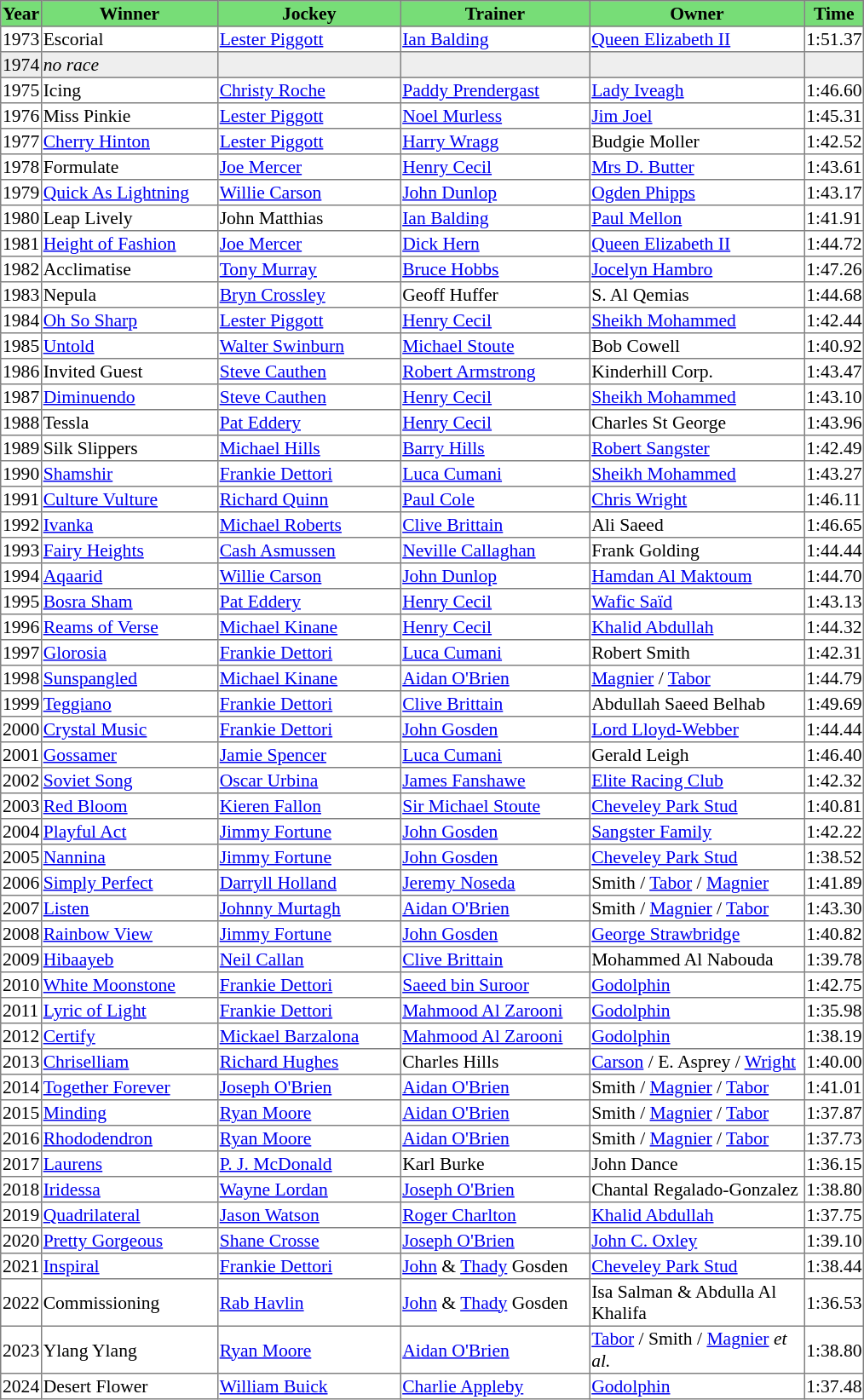<table class = "sortable" | border="1" style="border-collapse: collapse; font-size:90%">
<tr bgcolor="#77dd77" align="center">
<th>Year</th>
<th>Winner</th>
<th>Jockey</th>
<th>Trainer</th>
<th>Owner</th>
<th>Time</th>
</tr>
<tr>
<td>1973</td>
<td width=135px>Escorial</td>
<td width=140px><a href='#'>Lester Piggott</a></td>
<td width=145px><a href='#'>Ian Balding</a></td>
<td width=165px><a href='#'>Queen Elizabeth II</a></td>
<td>1:51.37</td>
</tr>
<tr bgcolor="#eeeeee">
<td>1974</td>
<td><em>no race</em> </td>
<td></td>
<td></td>
<td></td>
<td></td>
</tr>
<tr>
<td>1975</td>
<td>Icing</td>
<td><a href='#'>Christy Roche</a></td>
<td><a href='#'>Paddy Prendergast</a></td>
<td><a href='#'>Lady Iveagh</a></td>
<td>1:46.60</td>
</tr>
<tr>
<td>1976</td>
<td>Miss Pinkie</td>
<td><a href='#'>Lester Piggott</a></td>
<td><a href='#'>Noel Murless</a></td>
<td><a href='#'>Jim Joel</a></td>
<td>1:45.31</td>
</tr>
<tr>
<td>1977</td>
<td><a href='#'>Cherry Hinton</a></td>
<td><a href='#'>Lester Piggott</a></td>
<td><a href='#'>Harry Wragg</a></td>
<td>Budgie Moller</td>
<td>1:42.52</td>
</tr>
<tr>
<td>1978</td>
<td>Formulate</td>
<td><a href='#'>Joe Mercer</a></td>
<td><a href='#'>Henry Cecil</a></td>
<td><a href='#'>Mrs D. Butter</a></td>
<td>1:43.61</td>
</tr>
<tr>
<td>1979</td>
<td><a href='#'>Quick As Lightning</a></td>
<td><a href='#'>Willie Carson</a></td>
<td><a href='#'>John Dunlop</a></td>
<td><a href='#'>Ogden Phipps</a></td>
<td>1:43.17</td>
</tr>
<tr>
<td>1980</td>
<td>Leap Lively</td>
<td>John Matthias</td>
<td><a href='#'>Ian Balding</a></td>
<td><a href='#'>Paul Mellon</a></td>
<td>1:41.91</td>
</tr>
<tr>
<td>1981</td>
<td><a href='#'>Height of Fashion</a></td>
<td><a href='#'>Joe Mercer</a></td>
<td><a href='#'>Dick Hern</a></td>
<td><a href='#'>Queen Elizabeth II</a></td>
<td>1:44.72</td>
</tr>
<tr>
<td>1982</td>
<td>Acclimatise</td>
<td><a href='#'>Tony Murray</a></td>
<td><a href='#'>Bruce Hobbs</a></td>
<td><a href='#'>Jocelyn Hambro</a></td>
<td>1:47.26</td>
</tr>
<tr>
<td>1983</td>
<td>Nepula</td>
<td><a href='#'>Bryn Crossley</a></td>
<td>Geoff Huffer</td>
<td>S. Al Qemias</td>
<td>1:44.68</td>
</tr>
<tr>
<td>1984</td>
<td><a href='#'>Oh So Sharp</a></td>
<td><a href='#'>Lester Piggott</a></td>
<td><a href='#'>Henry Cecil</a></td>
<td><a href='#'>Sheikh Mohammed</a></td>
<td>1:42.44</td>
</tr>
<tr>
<td>1985</td>
<td><a href='#'>Untold</a></td>
<td><a href='#'>Walter Swinburn</a></td>
<td><a href='#'>Michael Stoute</a></td>
<td>Bob Cowell</td>
<td>1:40.92</td>
</tr>
<tr>
<td>1986</td>
<td>Invited Guest</td>
<td><a href='#'>Steve Cauthen</a></td>
<td><a href='#'>Robert Armstrong</a></td>
<td>Kinderhill Corp.</td>
<td>1:43.47</td>
</tr>
<tr>
<td>1987</td>
<td><a href='#'>Diminuendo</a></td>
<td><a href='#'>Steve Cauthen</a></td>
<td><a href='#'>Henry Cecil</a></td>
<td><a href='#'>Sheikh Mohammed</a></td>
<td>1:43.10</td>
</tr>
<tr>
<td>1988</td>
<td>Tessla</td>
<td><a href='#'>Pat Eddery</a></td>
<td><a href='#'>Henry Cecil</a></td>
<td>Charles St George</td>
<td>1:43.96</td>
</tr>
<tr>
<td>1989</td>
<td>Silk Slippers</td>
<td><a href='#'>Michael Hills</a></td>
<td><a href='#'>Barry Hills</a></td>
<td><a href='#'>Robert Sangster</a></td>
<td>1:42.49</td>
</tr>
<tr>
<td>1990</td>
<td><a href='#'>Shamshir</a></td>
<td><a href='#'>Frankie Dettori</a></td>
<td><a href='#'>Luca Cumani</a></td>
<td><a href='#'>Sheikh Mohammed</a></td>
<td>1:43.27</td>
</tr>
<tr>
<td>1991</td>
<td><a href='#'>Culture Vulture</a> </td>
<td><a href='#'>Richard Quinn</a></td>
<td><a href='#'>Paul Cole</a></td>
<td><a href='#'>Chris Wright</a></td>
<td>1:46.11</td>
</tr>
<tr>
<td>1992</td>
<td><a href='#'>Ivanka</a></td>
<td><a href='#'>Michael Roberts</a></td>
<td><a href='#'>Clive Brittain</a></td>
<td>Ali Saeed</td>
<td>1:46.65</td>
</tr>
<tr>
<td>1993</td>
<td><a href='#'>Fairy Heights</a></td>
<td><a href='#'>Cash Asmussen</a></td>
<td><a href='#'>Neville Callaghan</a></td>
<td>Frank Golding</td>
<td>1:44.44</td>
</tr>
<tr>
<td>1994</td>
<td><a href='#'>Aqaarid</a></td>
<td><a href='#'>Willie Carson</a></td>
<td><a href='#'>John Dunlop</a></td>
<td><a href='#'>Hamdan Al Maktoum</a></td>
<td>1:44.70</td>
</tr>
<tr>
<td>1995</td>
<td><a href='#'>Bosra Sham</a></td>
<td><a href='#'>Pat Eddery</a></td>
<td><a href='#'>Henry Cecil</a></td>
<td><a href='#'>Wafic Saïd</a></td>
<td>1:43.13</td>
</tr>
<tr>
<td>1996</td>
<td><a href='#'>Reams of Verse</a></td>
<td><a href='#'>Michael Kinane</a></td>
<td><a href='#'>Henry Cecil</a></td>
<td><a href='#'>Khalid Abdullah</a></td>
<td>1:44.32</td>
</tr>
<tr>
<td>1997</td>
<td><a href='#'>Glorosia</a></td>
<td><a href='#'>Frankie Dettori</a></td>
<td><a href='#'>Luca Cumani</a></td>
<td>Robert Smith</td>
<td>1:42.31</td>
</tr>
<tr>
<td>1998</td>
<td><a href='#'>Sunspangled</a></td>
<td><a href='#'>Michael Kinane</a></td>
<td><a href='#'>Aidan O'Brien</a></td>
<td><a href='#'>Magnier</a> / <a href='#'>Tabor</a></td>
<td>1:44.79</td>
</tr>
<tr>
<td>1999</td>
<td><a href='#'>Teggiano</a></td>
<td><a href='#'>Frankie Dettori</a></td>
<td><a href='#'>Clive Brittain</a></td>
<td>Abdullah Saeed Belhab</td>
<td>1:49.69</td>
</tr>
<tr>
<td>2000</td>
<td><a href='#'>Crystal Music</a></td>
<td><a href='#'>Frankie Dettori</a></td>
<td><a href='#'>John Gosden</a></td>
<td><a href='#'>Lord Lloyd-Webber</a></td>
<td>1:44.44</td>
</tr>
<tr>
<td>2001</td>
<td><a href='#'>Gossamer</a></td>
<td><a href='#'>Jamie Spencer</a></td>
<td><a href='#'>Luca Cumani</a></td>
<td>Gerald Leigh</td>
<td>1:46.40</td>
</tr>
<tr>
<td>2002</td>
<td><a href='#'>Soviet Song</a></td>
<td><a href='#'>Oscar Urbina</a></td>
<td><a href='#'>James Fanshawe</a></td>
<td><a href='#'>Elite Racing Club</a></td>
<td>1:42.32</td>
</tr>
<tr>
<td>2003</td>
<td><a href='#'>Red Bloom</a></td>
<td><a href='#'>Kieren Fallon</a></td>
<td><a href='#'>Sir Michael Stoute</a></td>
<td><a href='#'>Cheveley Park Stud</a></td>
<td>1:40.81</td>
</tr>
<tr>
<td>2004</td>
<td><a href='#'>Playful Act</a></td>
<td><a href='#'>Jimmy Fortune</a></td>
<td><a href='#'>John Gosden</a></td>
<td><a href='#'>Sangster Family</a></td>
<td>1:42.22</td>
</tr>
<tr>
<td>2005</td>
<td><a href='#'>Nannina</a></td>
<td><a href='#'>Jimmy Fortune</a></td>
<td><a href='#'>John Gosden</a></td>
<td><a href='#'>Cheveley Park Stud</a></td>
<td>1:38.52</td>
</tr>
<tr>
<td>2006</td>
<td><a href='#'>Simply Perfect</a></td>
<td><a href='#'>Darryll Holland</a></td>
<td><a href='#'>Jeremy Noseda</a></td>
<td>Smith  / <a href='#'>Tabor</a> / <a href='#'>Magnier</a></td>
<td>1:41.89</td>
</tr>
<tr>
<td>2007</td>
<td><a href='#'>Listen</a></td>
<td><a href='#'>Johnny Murtagh</a></td>
<td><a href='#'>Aidan O'Brien</a></td>
<td>Smith  / <a href='#'>Magnier</a> / <a href='#'>Tabor</a></td>
<td>1:43.30</td>
</tr>
<tr>
<td>2008</td>
<td><a href='#'>Rainbow View</a></td>
<td><a href='#'>Jimmy Fortune</a></td>
<td><a href='#'>John Gosden</a></td>
<td><a href='#'>George Strawbridge</a></td>
<td>1:40.82</td>
</tr>
<tr>
<td>2009</td>
<td><a href='#'>Hibaayeb</a></td>
<td><a href='#'>Neil Callan</a></td>
<td><a href='#'>Clive Brittain</a></td>
<td>Mohammed Al Nabouda</td>
<td>1:39.78</td>
</tr>
<tr>
<td>2010</td>
<td><a href='#'>White Moonstone</a></td>
<td><a href='#'>Frankie Dettori</a></td>
<td><a href='#'>Saeed bin Suroor</a></td>
<td><a href='#'>Godolphin</a></td>
<td>1:42.75</td>
</tr>
<tr>
<td>2011</td>
<td><a href='#'>Lyric of Light</a></td>
<td><a href='#'>Frankie Dettori</a></td>
<td><a href='#'>Mahmood Al Zarooni</a></td>
<td><a href='#'>Godolphin</a></td>
<td>1:35.98</td>
</tr>
<tr>
<td>2012</td>
<td><a href='#'>Certify</a></td>
<td><a href='#'>Mickael Barzalona</a></td>
<td><a href='#'>Mahmood Al Zarooni</a></td>
<td><a href='#'>Godolphin</a></td>
<td>1:38.19</td>
</tr>
<tr>
<td>2013</td>
<td><a href='#'>Chriselliam</a></td>
<td><a href='#'>Richard Hughes</a></td>
<td>Charles Hills</td>
<td><a href='#'>Carson</a> / E. Asprey / <a href='#'>Wright</a></td>
<td>1:40.00</td>
</tr>
<tr>
<td>2014</td>
<td><a href='#'>Together Forever</a></td>
<td><a href='#'>Joseph O'Brien</a></td>
<td><a href='#'>Aidan O'Brien</a></td>
<td>Smith  / <a href='#'>Magnier</a> / <a href='#'>Tabor</a></td>
<td>1:41.01</td>
</tr>
<tr>
<td>2015</td>
<td><a href='#'>Minding</a></td>
<td><a href='#'>Ryan Moore</a></td>
<td><a href='#'>Aidan O'Brien</a></td>
<td>Smith  / <a href='#'>Magnier</a> / <a href='#'>Tabor</a></td>
<td>1:37.87</td>
</tr>
<tr>
<td>2016</td>
<td><a href='#'>Rhododendron</a></td>
<td><a href='#'>Ryan Moore</a></td>
<td><a href='#'>Aidan O'Brien</a></td>
<td>Smith  / <a href='#'>Magnier</a> / <a href='#'>Tabor</a></td>
<td>1:37.73</td>
</tr>
<tr>
<td>2017</td>
<td><a href='#'>Laurens</a></td>
<td><a href='#'>P. J. McDonald</a></td>
<td>Karl Burke</td>
<td>John Dance</td>
<td>1:36.15</td>
</tr>
<tr>
<td>2018</td>
<td><a href='#'>Iridessa</a></td>
<td><a href='#'>Wayne Lordan</a></td>
<td><a href='#'>Joseph O'Brien</a></td>
<td>Chantal Regalado-Gonzalez</td>
<td>1:38.80</td>
</tr>
<tr>
<td>2019</td>
<td><a href='#'>Quadrilateral</a></td>
<td><a href='#'>Jason Watson</a></td>
<td><a href='#'>Roger Charlton</a></td>
<td><a href='#'>Khalid Abdullah</a></td>
<td>1:37.75</td>
</tr>
<tr>
<td>2020</td>
<td><a href='#'>Pretty Gorgeous</a></td>
<td><a href='#'>Shane Crosse</a></td>
<td><a href='#'>Joseph O'Brien</a></td>
<td><a href='#'>John C. Oxley</a></td>
<td>1:39.10</td>
</tr>
<tr>
<td>2021</td>
<td><a href='#'>Inspiral</a></td>
<td><a href='#'>Frankie Dettori</a></td>
<td><a href='#'>John</a> & <a href='#'>Thady</a> Gosden</td>
<td><a href='#'>Cheveley Park Stud</a></td>
<td>1:38.44</td>
</tr>
<tr>
<td>2022</td>
<td>Commissioning</td>
<td><a href='#'>Rab Havlin</a></td>
<td><a href='#'>John</a> & <a href='#'>Thady</a> Gosden</td>
<td>Isa Salman & Abdulla Al Khalifa</td>
<td>1:36.53</td>
</tr>
<tr>
<td>2023</td>
<td>Ylang Ylang</td>
<td><a href='#'>Ryan Moore</a></td>
<td><a href='#'>Aidan O'Brien</a></td>
<td><a href='#'>Tabor</a> / Smith  / <a href='#'>Magnier</a> <em>et al.</em> </td>
<td>1:38.80</td>
</tr>
<tr>
<td>2024</td>
<td>Desert Flower</td>
<td><a href='#'>William Buick</a></td>
<td><a href='#'>Charlie Appleby</a></td>
<td><a href='#'>Godolphin</a></td>
<td>1:37.48</td>
</tr>
</table>
